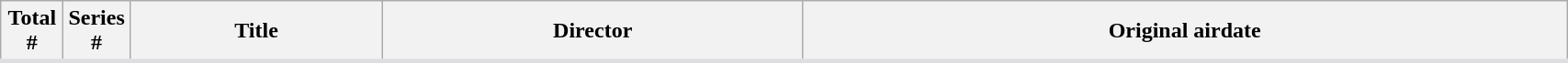<table class="wikitable plainrowheaders" style="background: White; border-bottom: 3px solid #dedde2; width:90%">
<tr>
<th width="4%">Total<br>#</th>
<th width="4%">Series<br>#</th>
<th>Title</th>
<th>Director</th>
<th>Original airdate<br>




</th>
</tr>
</table>
